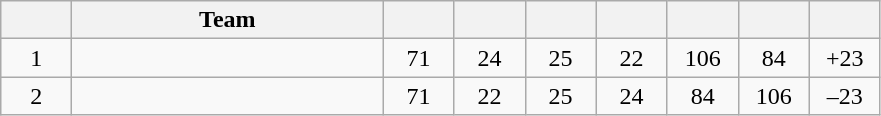<table class="wikitable">
<tr>
<th width="40"></th>
<th width="200">Team</th>
<th width="40"></th>
<th width="40"></th>
<th width="40"></th>
<th width="40"></th>
<th width="40"></th>
<th width="40"></th>
<th width="40"></th>
</tr>
<tr align="center">
<td>1</td>
<td align="left"></td>
<td>71</td>
<td>24</td>
<td>25</td>
<td>22</td>
<td>106</td>
<td>84</td>
<td>+23</td>
</tr>
<tr align="center">
<td>2</td>
<td align="left"></td>
<td>71</td>
<td>22</td>
<td>25</td>
<td>24</td>
<td>84</td>
<td>106</td>
<td>–23</td>
</tr>
</table>
